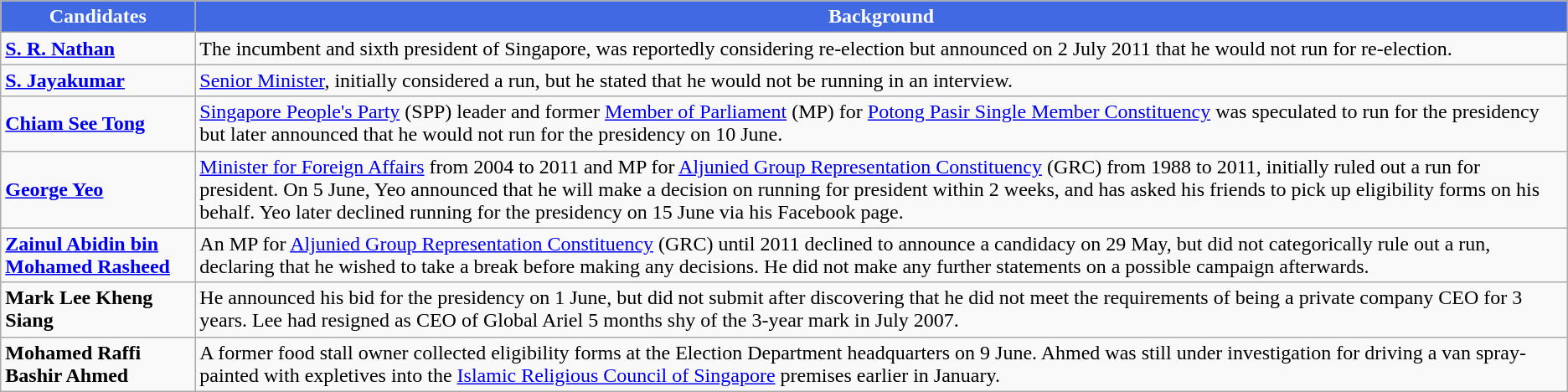<table class="wikitable">
<tr>
<th style="background:RoyalBlue; color: white;">Candidates</th>
<th style="background:RoyalBlue; color: white;">Background</th>
</tr>
<tr>
<td><strong><a href='#'>S. R. Nathan</a></strong></td>
<td>The incumbent and sixth president of Singapore, was reportedly considering re-election but announced on 2 July 2011 that he would not run for re-election.</td>
</tr>
<tr>
<td><strong><a href='#'>S. Jayakumar</a></strong></td>
<td><a href='#'>Senior Minister</a>, initially considered a run, but he stated that he would not be running in an interview.</td>
</tr>
<tr>
<td><strong><a href='#'>Chiam See Tong</a></strong></td>
<td><a href='#'>Singapore People's Party</a> (SPP) leader and former <a href='#'>Member of Parliament</a> (MP) for <a href='#'>Potong Pasir Single Member Constituency</a> was speculated to run for the presidency but later announced that he would not run for the presidency on 10 June.</td>
</tr>
<tr>
<td><strong><a href='#'>George Yeo</a></strong></td>
<td><a href='#'>Minister for Foreign Affairs</a> from 2004 to 2011 and MP for <a href='#'>Aljunied Group Representation Constituency</a> (GRC) from 1988 to 2011, initially ruled out a run for president. On 5 June, Yeo announced that he will make a decision on running for president within 2 weeks, and has asked his friends to pick up eligibility forms on his behalf. Yeo later declined running for the presidency on 15 June via his Facebook page.</td>
</tr>
<tr>
<td><strong><a href='#'>Zainul Abidin bin Mohamed Rasheed</a></strong></td>
<td>An MP for <a href='#'>Aljunied Group Representation Constituency</a> (GRC) until 2011 declined to announce a candidacy on 29 May, but did not categorically rule out a run, declaring that he wished to take a break before making any decisions. He did not make any further statements on a possible campaign afterwards.</td>
</tr>
<tr>
<td><strong>Mark Lee Kheng Siang</strong></td>
<td>He announced his bid for the presidency on 1 June, but did not submit after discovering that he did not meet the requirements of being a private company CEO for 3 years. Lee had resigned as CEO of Global Ariel 5 months shy of the 3-year mark in July 2007.</td>
</tr>
<tr>
<td><strong>Mohamed Raffi Bashir Ahmed</strong></td>
<td>A former food stall owner collected eligibility forms at the Election Department headquarters on 9 June. Ahmed was still under investigation for driving a van spray-painted with expletives into the <a href='#'>Islamic Religious Council of Singapore</a> premises earlier in January.</td>
</tr>
</table>
